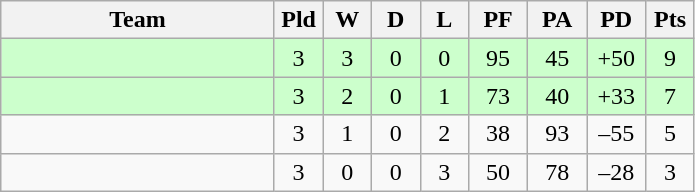<table class="wikitable" style="text-align:center;">
<tr>
<th width=175>Team</th>
<th style="width:25px;" abbr="Played">Pld</th>
<th style="width:25px;" abbr="Won">W</th>
<th style="width:25px;" abbr="Drawn">D</th>
<th style="width:25px;" abbr="Lost">L</th>
<th style="width:32px;" abbr="Points for">PF</th>
<th style="width:32px;" abbr="Points against">PA</th>
<th style="width:32px;" abbr="Points difference">PD</th>
<th style="width:25px;" abbr="Points">Pts</th>
</tr>
<tr style="background:#cfc;">
<td align=left></td>
<td>3</td>
<td>3</td>
<td>0</td>
<td>0</td>
<td>95</td>
<td>45</td>
<td>+50</td>
<td>9</td>
</tr>
<tr style="background:#cfc;">
<td align=left></td>
<td>3</td>
<td>2</td>
<td>0</td>
<td>1</td>
<td>73</td>
<td>40</td>
<td>+33</td>
<td>7</td>
</tr>
<tr>
<td align=left></td>
<td>3</td>
<td>1</td>
<td>0</td>
<td>2</td>
<td>38</td>
<td>93</td>
<td>–55</td>
<td>5</td>
</tr>
<tr>
<td align=left></td>
<td>3</td>
<td>0</td>
<td>0</td>
<td>3</td>
<td>50</td>
<td>78</td>
<td>–28</td>
<td>3</td>
</tr>
</table>
